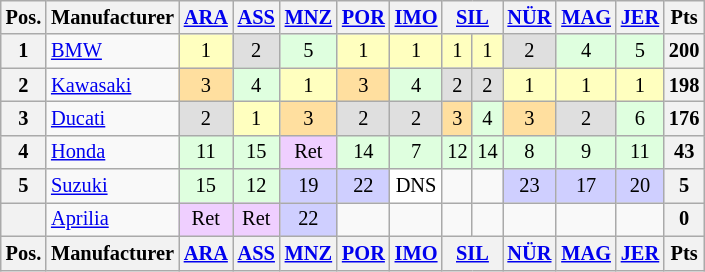<table class="wikitable" style="font-size: 85%; text-align: center">
<tr valign="top">
<th valign="middle">Pos.</th>
<th valign="middle">Manufacturer</th>
<th><a href='#'>ARA</a><br></th>
<th><a href='#'>ASS</a><br></th>
<th><a href='#'>MNZ</a><br></th>
<th><a href='#'>POR</a><br></th>
<th><a href='#'>IMO</a><br></th>
<th colspan=2><a href='#'>SIL</a><br></th>
<th><a href='#'>NÜR</a><br></th>
<th><a href='#'>MAG</a><br></th>
<th><a href='#'>JER</a><br></th>
<th valign="middle">Pts</th>
</tr>
<tr>
<th>1</th>
<td align="left"> <a href='#'>BMW</a></td>
<td style="background:#ffffbf;">1</td>
<td style="background:#dfdfdf;">2</td>
<td style="background:#dfffdf;">5</td>
<td style="background:#ffffbf;">1</td>
<td style="background:#ffffbf;">1</td>
<td style="background:#ffffbf;">1</td>
<td style="background:#ffffbf;">1</td>
<td style="background:#dfdfdf;">2</td>
<td style="background:#dfffdf;">4</td>
<td style="background:#dfffdf;">5</td>
<th>200</th>
</tr>
<tr>
<th>2</th>
<td align="left"> <a href='#'>Kawasaki</a></td>
<td style="background:#ffdf9f;">3</td>
<td style="background:#dfffdf;">4</td>
<td style="background:#ffffbf;">1</td>
<td style="background:#ffdf9f;">3</td>
<td style="background:#dfffdf;">4</td>
<td style="background:#dfdfdf;">2</td>
<td style="background:#dfdfdf;">2</td>
<td style="background:#ffffbf;">1</td>
<td style="background:#ffffbf;">1</td>
<td style="background:#ffffbf;">1</td>
<th>198</th>
</tr>
<tr>
<th>3</th>
<td align="left"> <a href='#'>Ducati</a></td>
<td style="background:#dfdfdf;">2</td>
<td style="background:#ffffbf;">1</td>
<td style="background:#ffdf9f;">3</td>
<td style="background:#dfdfdf;">2</td>
<td style="background:#dfdfdf;">2</td>
<td style="background:#ffdf9f;">3</td>
<td style="background:#dfffdf;">4</td>
<td style="background:#ffdf9f;">3</td>
<td style="background:#dfdfdf;">2</td>
<td style="background:#dfffdf;">6</td>
<th>176</th>
</tr>
<tr>
<th>4</th>
<td align="left"> <a href='#'>Honda</a></td>
<td style="background:#dfffdf;">11</td>
<td style="background:#dfffdf;">15</td>
<td style="background:#efcfff;">Ret</td>
<td style="background:#dfffdf;">14</td>
<td style="background:#dfffdf;">7</td>
<td style="background:#dfffdf;">12</td>
<td style="background:#dfffdf;">14</td>
<td style="background:#dfffdf;">8</td>
<td style="background:#dfffdf;">9</td>
<td style="background:#dfffdf;">11</td>
<th>43</th>
</tr>
<tr>
<th>5</th>
<td align="left"> <a href='#'>Suzuki</a></td>
<td style="background:#dfffdf;">15</td>
<td style="background:#dfffdf;">12</td>
<td style="background:#cfcfff;">19</td>
<td style="background:#cfcfff;">22</td>
<td style="background:#ffffff;">DNS</td>
<td></td>
<td></td>
<td style="background:#cfcfff;">23</td>
<td style="background:#cfcfff;">17</td>
<td style="background:#cfcfff;">20</td>
<th>5</th>
</tr>
<tr>
<th></th>
<td align="left"> <a href='#'>Aprilia</a></td>
<td style="background:#efcfff;">Ret</td>
<td style="background:#efcfff;">Ret</td>
<td style="background:#cfcfff;">22</td>
<td></td>
<td></td>
<td></td>
<td></td>
<td></td>
<td></td>
<td></td>
<th>0</th>
</tr>
<tr valign="top">
<th valign="middle">Pos.</th>
<th valign="middle">Manufacturer</th>
<th><a href='#'>ARA</a><br></th>
<th><a href='#'>ASS</a><br></th>
<th><a href='#'>MNZ</a><br></th>
<th><a href='#'>POR</a><br></th>
<th><a href='#'>IMO</a><br></th>
<th colspan=2><a href='#'>SIL</a><br></th>
<th><a href='#'>NÜR</a><br></th>
<th><a href='#'>MAG</a><br></th>
<th><a href='#'>JER</a><br></th>
<th valign="middle">Pts</th>
</tr>
</table>
